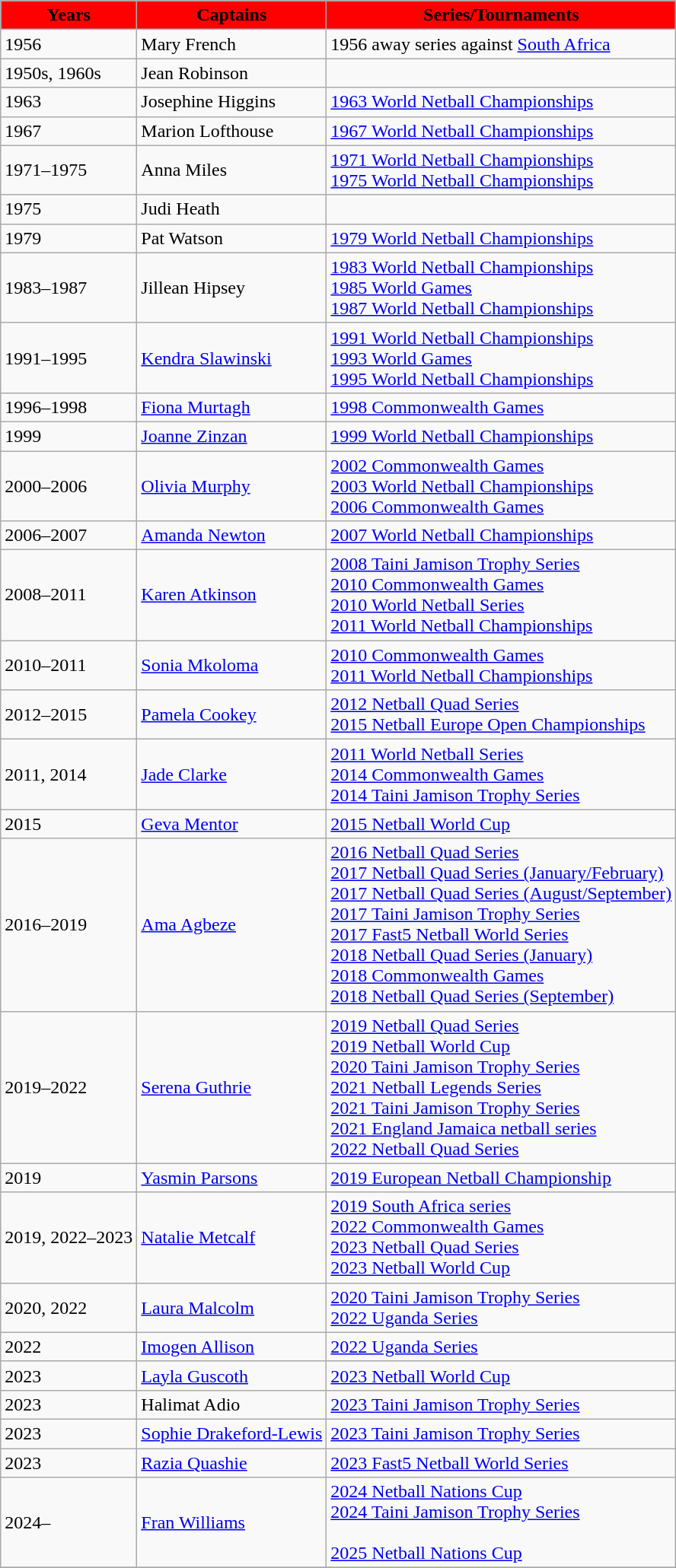<table class="wikitable collapsible" border="1">
<tr>
<th style="background:red;"><span>Years</span></th>
<th style="background:red;"><span>Captains</span></th>
<th style="background:red;"><span>Series/Tournaments</span></th>
</tr>
<tr>
<td>1956</td>
<td>Mary French</td>
<td>1956 away series against <a href='#'>South Africa</a></td>
</tr>
<tr>
<td>1950s, 1960s</td>
<td>Jean Robinson</td>
</tr>
<tr>
<td>1963</td>
<td>Josephine Higgins</td>
<td><a href='#'>1963 World Netball Championships</a></td>
</tr>
<tr>
<td>1967</td>
<td>Marion Lofthouse</td>
<td><a href='#'>1967 World Netball Championships</a></td>
</tr>
<tr>
<td>1971–1975</td>
<td>Anna Miles</td>
<td><a href='#'>1971 World Netball Championships</a><br><a href='#'>1975 World Netball Championships</a></td>
</tr>
<tr>
<td>1975</td>
<td>Judi Heath</td>
<td></td>
</tr>
<tr>
<td>1979</td>
<td>Pat Watson</td>
<td><a href='#'>1979 World Netball Championships</a></td>
</tr>
<tr>
<td>1983–1987</td>
<td>Jillean Hipsey</td>
<td><a href='#'>1983 World Netball Championships</a><br><a href='#'>1985 World Games</a><br><a href='#'>1987 World Netball Championships</a></td>
</tr>
<tr>
<td>1991–1995</td>
<td><a href='#'>Kendra Slawinski</a></td>
<td><a href='#'>1991 World Netball Championships</a><br><a href='#'>1993 World Games</a><br><a href='#'>1995 World Netball Championships</a></td>
</tr>
<tr>
<td>1996–1998</td>
<td><a href='#'>Fiona Murtagh</a></td>
<td><a href='#'>1998 Commonwealth Games</a></td>
</tr>
<tr>
<td>1999</td>
<td><a href='#'>Joanne Zinzan</a></td>
<td><a href='#'>1999 World Netball Championships</a></td>
</tr>
<tr>
<td>2000–2006</td>
<td><a href='#'>Olivia Murphy</a></td>
<td><a href='#'>2002 Commonwealth Games</a><br><a href='#'>2003 World Netball Championships</a><br><a href='#'>2006 Commonwealth Games</a></td>
</tr>
<tr>
<td>2006–2007</td>
<td><a href='#'>Amanda Newton</a></td>
<td><a href='#'>2007 World Netball Championships</a></td>
</tr>
<tr>
<td>2008–2011</td>
<td><a href='#'>Karen Atkinson</a></td>
<td><a href='#'>2008 Taini Jamison Trophy Series</a><br><a href='#'>2010 Commonwealth Games</a><br><a href='#'>2010 World Netball Series</a><br><a href='#'>2011 World Netball Championships</a></td>
</tr>
<tr>
<td>2010–2011</td>
<td><a href='#'>Sonia Mkoloma</a></td>
<td><a href='#'>2010 Commonwealth Games</a><br><a href='#'>2011 World Netball Championships</a></td>
</tr>
<tr>
<td>2012–2015</td>
<td><a href='#'>Pamela Cookey</a></td>
<td><a href='#'>2012 Netball Quad Series</a><br><a href='#'>2015 Netball Europe Open Championships</a></td>
</tr>
<tr>
<td>2011, 2014</td>
<td><a href='#'>Jade Clarke</a></td>
<td><a href='#'>2011 World Netball Series</a><br><a href='#'>2014 Commonwealth Games</a><br><a href='#'>2014 Taini Jamison Trophy Series</a></td>
</tr>
<tr>
<td>2015</td>
<td><a href='#'>Geva Mentor</a></td>
<td><a href='#'>2015 Netball World Cup</a></td>
</tr>
<tr>
<td>2016–2019</td>
<td><a href='#'>Ama Agbeze</a></td>
<td><a href='#'>2016 Netball Quad Series</a><br><a href='#'>2017 Netball Quad Series (January/February)</a><br><a href='#'>2017 Netball Quad Series (August/September)</a><br><a href='#'>2017 Taini Jamison Trophy Series</a><br><a href='#'>2017 Fast5 Netball World Series</a><br><a href='#'>2018 Netball Quad Series (January)</a><br><a href='#'>2018 Commonwealth Games</a><br> <a href='#'>2018 Netball Quad Series (September)</a></td>
</tr>
<tr>
<td>2019–2022</td>
<td><a href='#'>Serena Guthrie</a></td>
<td><a href='#'>2019 Netball Quad Series</a><br><a href='#'>2019 Netball World Cup</a><br><a href='#'>2020 Taini Jamison Trophy Series</a><br><a href='#'>2021 Netball Legends Series</a><br><a href='#'>2021 Taini Jamison Trophy Series</a><br><a href='#'>2021 England Jamaica netball series</a><br><a href='#'>2022 Netball Quad Series</a></td>
</tr>
<tr>
<td>2019</td>
<td><a href='#'>Yasmin Parsons</a></td>
<td><a href='#'>2019 European Netball Championship</a></td>
</tr>
<tr>
<td>2019, 2022–2023</td>
<td><a href='#'>Natalie Metcalf</a></td>
<td><a href='#'>2019 South Africa series</a><br><a href='#'>2022 Commonwealth Games</a><br><a href='#'>2023 Netball Quad Series</a><br><a href='#'>2023 Netball World Cup</a></td>
</tr>
<tr>
<td>2020, 2022</td>
<td><a href='#'>Laura Malcolm</a></td>
<td><a href='#'>2020 Taini Jamison Trophy Series</a><br><a href='#'>2022 Uganda Series</a></td>
</tr>
<tr>
<td>2022</td>
<td><a href='#'>Imogen Allison</a></td>
<td><a href='#'>2022 Uganda Series</a></td>
</tr>
<tr>
<td>2023</td>
<td><a href='#'>Layla Guscoth</a></td>
<td><a href='#'>2023 Netball World Cup</a></td>
</tr>
<tr>
<td>2023</td>
<td>Halimat Adio</td>
<td><a href='#'>2023 Taini Jamison Trophy Series</a></td>
</tr>
<tr>
<td>2023</td>
<td><a href='#'>Sophie Drakeford-Lewis</a></td>
<td><a href='#'>2023 Taini Jamison Trophy Series</a></td>
</tr>
<tr>
<td>2023</td>
<td><a href='#'>Razia Quashie</a></td>
<td><a href='#'>2023 Fast5 Netball World Series</a></td>
</tr>
<tr>
<td>2024–</td>
<td><a href='#'>Fran Williams</a></td>
<td><a href='#'>2024 Netball Nations Cup</a><br><a href='#'>2024 Taini Jamison Trophy Series</a> <br><br><a href='#'>2025 Netball Nations Cup</a></td>
</tr>
<tr>
</tr>
</table>
